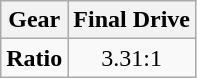<table class=wikitable style="text-align: center;">
<tr>
<th>Gear</th>
<th>Final Drive</th>
</tr>
<tr>
<td><strong>Ratio</strong></td>
<td>3.31:1</td>
</tr>
</table>
